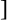<table style="margin:auto;">
<tr>
<td>]</td>
<td></td>
</tr>
</table>
